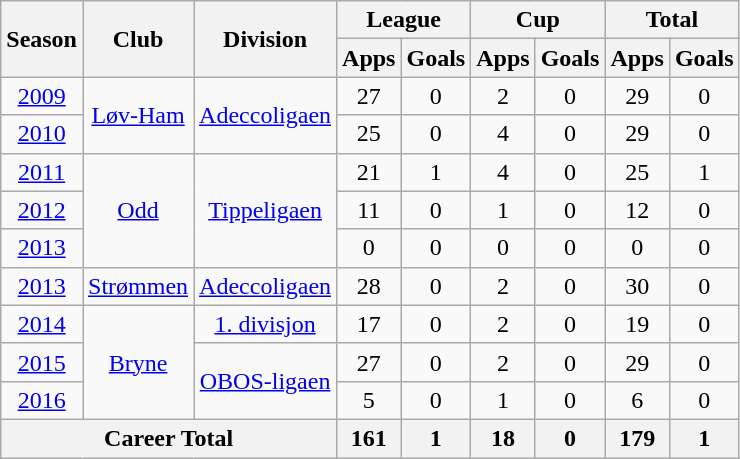<table class="wikitable" style="text-align: center;">
<tr>
<th rowspan="2">Season</th>
<th rowspan="2">Club</th>
<th rowspan="2">Division</th>
<th colspan="2">League</th>
<th colspan="2">Cup</th>
<th colspan="2">Total</th>
</tr>
<tr>
<th>Apps</th>
<th>Goals</th>
<th>Apps</th>
<th>Goals</th>
<th>Apps</th>
<th>Goals</th>
</tr>
<tr>
<td><a href='#'>2009</a></td>
<td rowspan="2" valign="center"><a href='#'>Løv-Ham</a></td>
<td rowspan="2" valign="center"><a href='#'>Adeccoligaen</a></td>
<td>27</td>
<td>0</td>
<td>2</td>
<td>0</td>
<td>29</td>
<td>0</td>
</tr>
<tr>
<td><a href='#'>2010</a></td>
<td>25</td>
<td>0</td>
<td>4</td>
<td>0</td>
<td>29</td>
<td>0</td>
</tr>
<tr>
<td><a href='#'>2011</a></td>
<td rowspan="3" valign="center"><a href='#'>Odd</a></td>
<td rowspan="3" valign="center"><a href='#'>Tippeligaen</a></td>
<td>21</td>
<td>1</td>
<td>4</td>
<td>0</td>
<td>25</td>
<td>1</td>
</tr>
<tr>
<td><a href='#'>2012</a></td>
<td>11</td>
<td>0</td>
<td>1</td>
<td>0</td>
<td>12</td>
<td>0</td>
</tr>
<tr>
<td><a href='#'>2013</a></td>
<td>0</td>
<td>0</td>
<td>0</td>
<td>0</td>
<td>0</td>
<td>0</td>
</tr>
<tr>
<td><a href='#'>2013</a></td>
<td rowspan="1" valign="center"><a href='#'>Strømmen</a></td>
<td rowspan="1" valign="center"><a href='#'>Adeccoligaen</a></td>
<td>28</td>
<td>0</td>
<td>2</td>
<td>0</td>
<td>30</td>
<td>0</td>
</tr>
<tr>
<td><a href='#'>2014</a></td>
<td rowspan="3" valign="center"><a href='#'>Bryne</a></td>
<td rowspan="1" valign="center"><a href='#'>1. divisjon</a></td>
<td>17</td>
<td>0</td>
<td>2</td>
<td>0</td>
<td>19</td>
<td>0</td>
</tr>
<tr>
<td><a href='#'>2015</a></td>
<td rowspan="2" valign="center"><a href='#'>OBOS-ligaen</a></td>
<td>27</td>
<td>0</td>
<td>2</td>
<td>0</td>
<td>29</td>
<td>0</td>
</tr>
<tr>
<td><a href='#'>2016</a></td>
<td>5</td>
<td>0</td>
<td>1</td>
<td>0</td>
<td>6</td>
<td>0</td>
</tr>
<tr>
<th colspan="3">Career Total</th>
<th>161</th>
<th>1</th>
<th>18</th>
<th>0</th>
<th>179</th>
<th>1</th>
</tr>
</table>
